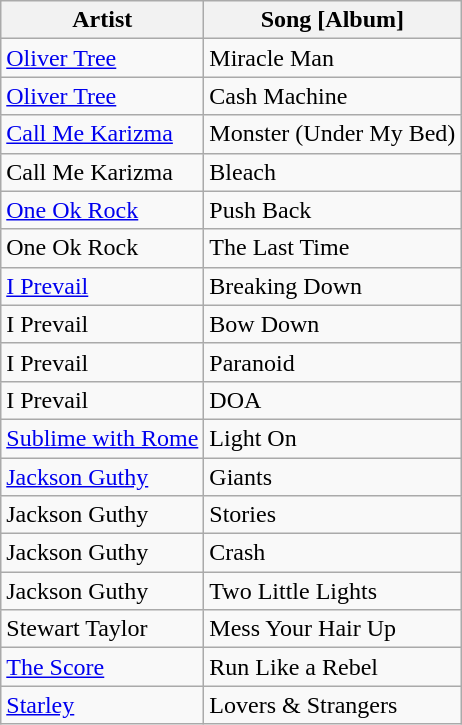<table class="wikitable">
<tr>
<th>Artist</th>
<th>Song [Album]</th>
</tr>
<tr>
<td><a href='#'>Oliver Tree</a></td>
<td>Miracle Man</td>
</tr>
<tr>
<td><a href='#'>Oliver Tree</a></td>
<td>Cash Machine</td>
</tr>
<tr>
<td><a href='#'>Call Me Karizma</a></td>
<td>Monster (Under My Bed)</td>
</tr>
<tr>
<td>Call Me Karizma</td>
<td>Bleach</td>
</tr>
<tr>
<td><a href='#'>One Ok Rock</a></td>
<td>Push Back</td>
</tr>
<tr>
<td>One Ok Rock</td>
<td>The Last Time</td>
</tr>
<tr>
<td><a href='#'>I Prevail</a></td>
<td>Breaking Down</td>
</tr>
<tr>
<td>I Prevail</td>
<td>Bow Down</td>
</tr>
<tr>
<td>I Prevail</td>
<td>Paranoid</td>
</tr>
<tr>
<td>I Prevail</td>
<td>DOA</td>
</tr>
<tr>
<td><a href='#'>Sublime with Rome</a></td>
<td>Light On</td>
</tr>
<tr>
<td><a href='#'>Jackson Guthy</a></td>
<td>Giants</td>
</tr>
<tr>
<td>Jackson Guthy</td>
<td>Stories</td>
</tr>
<tr>
<td>Jackson Guthy</td>
<td>Crash</td>
</tr>
<tr>
<td>Jackson Guthy</td>
<td>Two Little Lights</td>
</tr>
<tr>
<td>Stewart Taylor</td>
<td>Mess Your Hair Up</td>
</tr>
<tr>
<td><a href='#'>The Score</a></td>
<td>Run Like a Rebel</td>
</tr>
<tr>
<td><a href='#'>Starley</a></td>
<td>Lovers & Strangers</td>
</tr>
</table>
